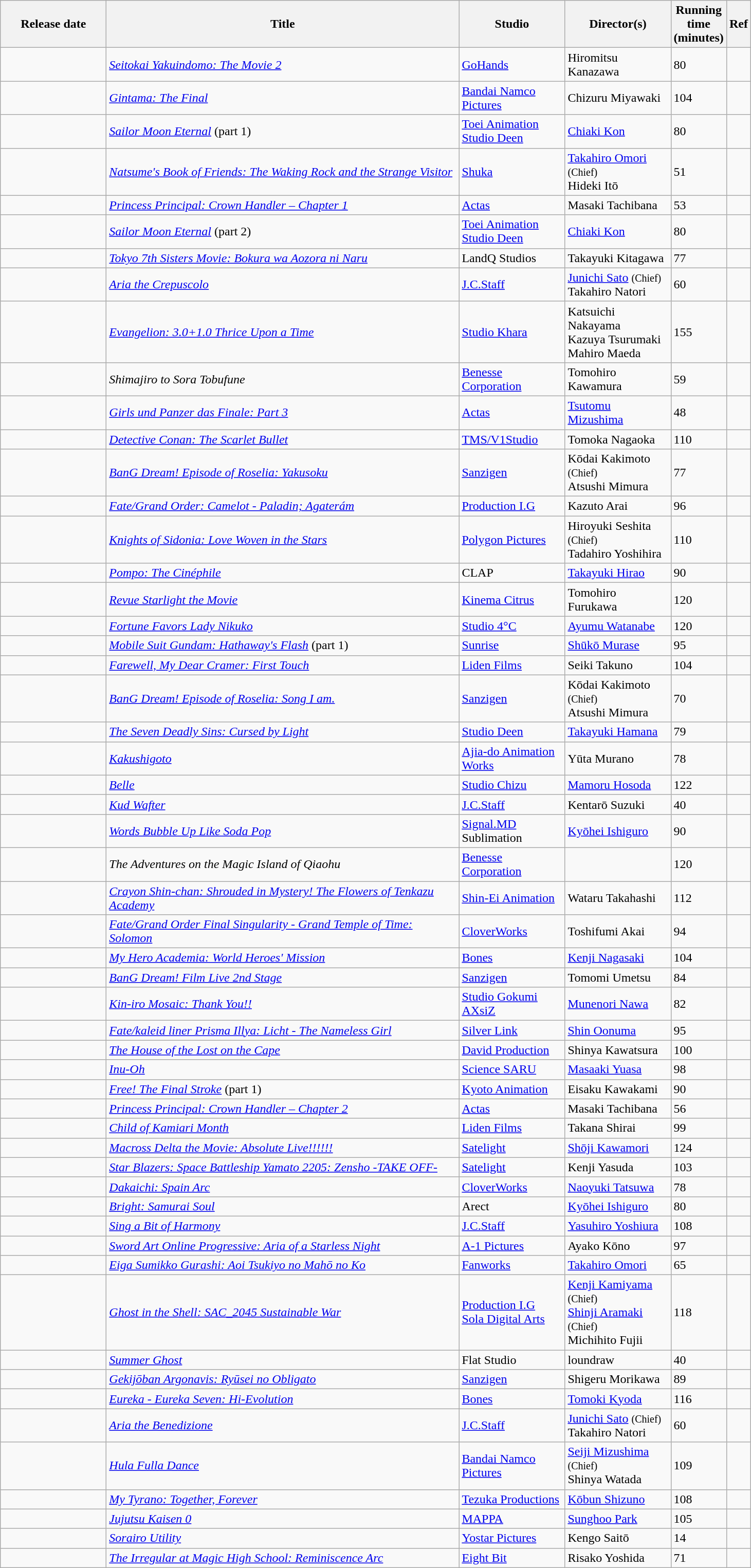<table class="wikitable sortable">
<tr>
<th data-sort- type="text" style="width:130px;">Release date</th>
<th style="width:450px;">Title</th>
<th data-sort- type="text" style="width:130px;">Studio</th>
<th data-sort- type="text" style="width:130px;">Director(s)</th>
<th style="width:10px;">Running time (minutes)</th>
<th class="unsortable" style="width:5px;">Ref</th>
</tr>
<tr>
<td></td>
<td><em><a href='#'>Seitokai Yakuindomo: The Movie 2</a></em></td>
<td><a href='#'>GoHands</a></td>
<td>Hiromitsu Kanazawa</td>
<td>80</td>
<td></td>
</tr>
<tr>
<td></td>
<td><em><a href='#'>Gintama: The Final</a></em></td>
<td><a href='#'>Bandai Namco Pictures</a></td>
<td>Chizuru Miyawaki</td>
<td>104</td>
<td></td>
</tr>
<tr>
<td></td>
<td><em><a href='#'>Sailor Moon Eternal</a></em> (part 1)</td>
<td><a href='#'>Toei Animation</a><br><a href='#'>Studio Deen</a></td>
<td><a href='#'>Chiaki Kon</a></td>
<td>80</td>
<td></td>
</tr>
<tr>
<td></td>
<td><em><a href='#'>Natsume's Book of Friends: The Waking Rock and the Strange Visitor</a></em></td>
<td><a href='#'>Shuka</a></td>
<td><a href='#'>Takahiro Omori</a> <small>(Chief)</small><br>Hideki Itō</td>
<td>51</td>
<td></td>
</tr>
<tr>
<td></td>
<td><em><a href='#'>Princess Principal: Crown Handler – Chapter 1</a></em></td>
<td><a href='#'>Actas</a></td>
<td>Masaki Tachibana</td>
<td>53</td>
<td></td>
</tr>
<tr>
<td></td>
<td><em><a href='#'>Sailor Moon Eternal</a></em> (part 2)</td>
<td><a href='#'>Toei Animation</a><br><a href='#'>Studio Deen</a></td>
<td><a href='#'>Chiaki Kon</a></td>
<td>80</td>
<td></td>
</tr>
<tr>
<td></td>
<td><em><a href='#'>Tokyo 7th Sisters Movie: Bokura wa Aozora ni Naru</a></em></td>
<td>LandQ Studios</td>
<td>Takayuki Kitagawa</td>
<td>77</td>
<td></td>
</tr>
<tr>
<td></td>
<td><em><a href='#'>Aria the Crepuscolo</a></em></td>
<td><a href='#'>J.C.Staff</a></td>
<td><a href='#'>Junichi Sato</a> <small>(Chief)</small><br>Takahiro Natori</td>
<td>60</td>
<td></td>
</tr>
<tr>
<td></td>
<td><em><a href='#'>Evangelion: 3.0+1.0 Thrice Upon a Time</a></em></td>
<td><a href='#'>Studio Khara</a></td>
<td>Katsuichi Nakayama<br>Kazuya Tsurumaki<br>Mahiro Maeda</td>
<td>155</td>
<td></td>
</tr>
<tr>
<td></td>
<td><em>Shimajiro to Sora Tobufune</em></td>
<td><a href='#'>Benesse Corporation</a></td>
<td>Tomohiro Kawamura</td>
<td>59</td>
<td></td>
</tr>
<tr>
<td></td>
<td><em><a href='#'>Girls und Panzer das Finale: Part 3</a></em></td>
<td><a href='#'>Actas</a></td>
<td><a href='#'>Tsutomu Mizushima</a></td>
<td>48</td>
<td></td>
</tr>
<tr>
<td></td>
<td><em><a href='#'>Detective Conan: The Scarlet Bullet</a></em></td>
<td><a href='#'>TMS/V1Studio</a></td>
<td>Tomoka Nagaoka</td>
<td>110</td>
<td></td>
</tr>
<tr>
<td></td>
<td><em><a href='#'>BanG Dream! Episode of Roselia: Yakusoku</a></em></td>
<td><a href='#'>Sanzigen</a></td>
<td>Kōdai Kakimoto <small>(Chief)</small><br>Atsushi Mimura</td>
<td>77</td>
<td></td>
</tr>
<tr>
<td></td>
<td><em><a href='#'>Fate/Grand Order: Camelot - Paladin; Agaterám</a></em></td>
<td><a href='#'>Production I.G</a></td>
<td>Kazuto Arai</td>
<td>96</td>
<td></td>
</tr>
<tr>
<td></td>
<td><em><a href='#'>Knights of Sidonia: Love Woven in the Stars</a></em></td>
<td><a href='#'>Polygon Pictures</a></td>
<td>Hiroyuki Seshita <small>(Chief)</small><br>Tadahiro Yoshihira</td>
<td>110</td>
<td></td>
</tr>
<tr>
<td></td>
<td><em><a href='#'>Pompo: The Cinéphile</a></em></td>
<td>CLAP</td>
<td><a href='#'>Takayuki Hirao</a></td>
<td>90</td>
<td></td>
</tr>
<tr>
<td></td>
<td><em><a href='#'>Revue Starlight the Movie</a></em></td>
<td><a href='#'>Kinema Citrus</a></td>
<td>Tomohiro Furukawa</td>
<td>120</td>
<td></td>
</tr>
<tr>
<td></td>
<td><em><a href='#'>Fortune Favors Lady Nikuko</a></em></td>
<td><a href='#'>Studio 4°C</a></td>
<td><a href='#'>Ayumu Watanabe</a></td>
<td>120</td>
<td></td>
</tr>
<tr>
<td></td>
<td><em><a href='#'>Mobile Suit Gundam: Hathaway's Flash</a></em> (part 1)</td>
<td><a href='#'>Sunrise</a></td>
<td><a href='#'>Shūkō Murase</a></td>
<td>95</td>
<td></td>
</tr>
<tr>
<td></td>
<td><em><a href='#'>Farewell, My Dear Cramer: First Touch</a></em></td>
<td><a href='#'>Liden Films</a></td>
<td>Seiki Takuno</td>
<td>104</td>
<td></td>
</tr>
<tr>
<td></td>
<td><em><a href='#'>BanG Dream! Episode of Roselia: Song I am.</a></em></td>
<td><a href='#'>Sanzigen</a></td>
<td>Kōdai Kakimoto <small>(Chief)</small><br>Atsushi Mimura</td>
<td>70</td>
<td></td>
</tr>
<tr>
<td></td>
<td><em><a href='#'>The Seven Deadly Sins: Cursed by Light</a></em></td>
<td><a href='#'>Studio Deen</a></td>
<td><a href='#'>Takayuki Hamana</a></td>
<td>79</td>
<td></td>
</tr>
<tr>
<td></td>
<td><em><a href='#'>Kakushigoto</a></em></td>
<td><a href='#'>Ajia-do Animation Works</a></td>
<td>Yūta Murano</td>
<td>78</td>
<td></td>
</tr>
<tr>
<td></td>
<td><em><a href='#'>Belle</a></em></td>
<td><a href='#'>Studio Chizu</a></td>
<td><a href='#'>Mamoru Hosoda</a></td>
<td>122</td>
<td></td>
</tr>
<tr>
<td></td>
<td><em><a href='#'>Kud Wafter</a></em></td>
<td><a href='#'>J.C.Staff</a></td>
<td>Kentarō Suzuki</td>
<td>40</td>
<td></td>
</tr>
<tr>
<td></td>
<td><em><a href='#'>Words Bubble Up Like Soda Pop</a></em></td>
<td><a href='#'>Signal.MD</a><br>Sublimation</td>
<td><a href='#'>Kyōhei Ishiguro</a></td>
<td>90</td>
<td></td>
</tr>
<tr>
<td></td>
<td><em>The Adventures on the Magic Island of Qiaohu</em></td>
<td><a href='#'>Benesse Corporation</a></td>
<td></td>
<td>120</td>
<td></td>
</tr>
<tr>
<td></td>
<td><em><a href='#'>Crayon Shin-chan: Shrouded in Mystery! The Flowers of Tenkazu Academy</a></em></td>
<td><a href='#'>Shin-Ei Animation</a></td>
<td>Wataru Takahashi</td>
<td>112</td>
<td></td>
</tr>
<tr>
<td></td>
<td><em><a href='#'>Fate/Grand Order Final Singularity - Grand Temple of Time: Solomon</a></em></td>
<td><a href='#'>CloverWorks</a></td>
<td>Toshifumi Akai</td>
<td>94</td>
<td></td>
</tr>
<tr>
<td></td>
<td><em><a href='#'>My Hero Academia: World Heroes' Mission</a></em></td>
<td><a href='#'>Bones</a></td>
<td><a href='#'>Kenji Nagasaki</a></td>
<td>104</td>
<td></td>
</tr>
<tr>
<td></td>
<td><em><a href='#'>BanG Dream! Film Live 2nd Stage</a></em></td>
<td><a href='#'>Sanzigen</a></td>
<td>Tomomi Umetsu</td>
<td>84</td>
<td></td>
</tr>
<tr>
<td></td>
<td><em><a href='#'>Kin-iro Mosaic: Thank You!!</a></em></td>
<td><a href='#'>Studio Gokumi</a><br><a href='#'>AXsiZ</a></td>
<td><a href='#'>Munenori Nawa</a></td>
<td>82</td>
<td></td>
</tr>
<tr>
<td></td>
<td><em><a href='#'>Fate/kaleid liner Prisma Illya: Licht - The Nameless Girl</a></em></td>
<td><a href='#'>Silver Link</a></td>
<td><a href='#'>Shin Oonuma</a></td>
<td>95</td>
<td></td>
</tr>
<tr>
<td></td>
<td><em><a href='#'>The House of the Lost on the Cape</a></em></td>
<td><a href='#'>David Production</a></td>
<td>Shinya Kawatsura</td>
<td>100</td>
<td></td>
</tr>
<tr>
<td></td>
<td><em><a href='#'>Inu-Oh</a></em></td>
<td><a href='#'>Science SARU</a></td>
<td><a href='#'>Masaaki Yuasa</a></td>
<td>98</td>
<td></td>
</tr>
<tr>
<td></td>
<td><em><a href='#'>Free! The Final Stroke</a></em> (part 1)</td>
<td><a href='#'>Kyoto Animation</a></td>
<td>Eisaku Kawakami</td>
<td>90</td>
<td></td>
</tr>
<tr>
<td></td>
<td><em><a href='#'>Princess Principal: Crown Handler – Chapter 2</a></em></td>
<td><a href='#'>Actas</a></td>
<td>Masaki Tachibana</td>
<td>56</td>
<td></td>
</tr>
<tr>
<td></td>
<td><em><a href='#'>Child of Kamiari Month</a></em></td>
<td><a href='#'>Liden Films</a></td>
<td>Takana Shirai</td>
<td>99</td>
<td></td>
</tr>
<tr>
<td></td>
<td><em><a href='#'>Macross Delta the Movie: Absolute Live!!!!!!</a></em></td>
<td><a href='#'>Satelight</a></td>
<td><a href='#'>Shōji Kawamori</a></td>
<td>124</td>
<td></td>
</tr>
<tr>
<td></td>
<td><em><a href='#'>Star Blazers: Space Battleship Yamato 2205: Zensho -TAKE OFF-</a></em></td>
<td><a href='#'>Satelight</a></td>
<td>Kenji Yasuda</td>
<td>103</td>
<td></td>
</tr>
<tr>
<td></td>
<td><em><a href='#'>Dakaichi: Spain Arc</a></em></td>
<td><a href='#'>CloverWorks</a></td>
<td><a href='#'>Naoyuki Tatsuwa</a></td>
<td>78</td>
<td></td>
</tr>
<tr>
<td></td>
<td><em><a href='#'>Bright: Samurai Soul</a></em></td>
<td>Arect</td>
<td><a href='#'>Kyōhei Ishiguro</a></td>
<td>80</td>
<td></td>
</tr>
<tr>
<td></td>
<td><em><a href='#'>Sing a Bit of Harmony</a></em></td>
<td><a href='#'>J.C.Staff</a></td>
<td><a href='#'>Yasuhiro Yoshiura</a></td>
<td>108</td>
<td></td>
</tr>
<tr>
<td></td>
<td><em><a href='#'>Sword Art Online Progressive: Aria of a Starless Night</a></em></td>
<td><a href='#'>A-1 Pictures</a></td>
<td>Ayako Kōno</td>
<td>97</td>
<td></td>
</tr>
<tr>
<td></td>
<td><em><a href='#'>Eiga Sumikko Gurashi: Aoi Tsukiyo no Mahō no Ko</a></em></td>
<td><a href='#'>Fanworks</a></td>
<td><a href='#'>Takahiro Omori</a></td>
<td>65</td>
<td></td>
</tr>
<tr>
<td></td>
<td><em><a href='#'>Ghost in the Shell: SAC_2045 Sustainable War</a></em></td>
<td><a href='#'>Production I.G</a><br><a href='#'>Sola Digital Arts</a></td>
<td><a href='#'>Kenji Kamiyama</a> <small>(Chief)</small><br><a href='#'>Shinji Aramaki</a> <small>(Chief)</small><br>Michihito Fujii</td>
<td>118</td>
<td></td>
</tr>
<tr>
<td></td>
<td><em><a href='#'>Summer Ghost</a></em></td>
<td>Flat Studio</td>
<td>loundraw</td>
<td>40</td>
<td></td>
</tr>
<tr>
<td></td>
<td><em><a href='#'>Gekijōban Argonavis: Ryūsei no Obligato</a></em></td>
<td><a href='#'>Sanzigen</a></td>
<td>Shigeru Morikawa</td>
<td>89</td>
<td></td>
</tr>
<tr>
<td></td>
<td><em><a href='#'>Eureka - Eureka Seven: Hi-Evolution</a></em></td>
<td><a href='#'>Bones</a></td>
<td><a href='#'>Tomoki Kyoda</a></td>
<td>116</td>
<td></td>
</tr>
<tr>
<td></td>
<td><em><a href='#'>Aria the Benedizione</a></em></td>
<td><a href='#'>J.C.Staff</a></td>
<td><a href='#'>Junichi Sato</a> <small>(Chief)</small><br>Takahiro Natori</td>
<td>60</td>
<td></td>
</tr>
<tr>
<td></td>
<td><em><a href='#'>Hula Fulla Dance</a></em></td>
<td><a href='#'>Bandai Namco Pictures</a></td>
<td><a href='#'>Seiji Mizushima</a> <small>(Chief)</small><br>Shinya Watada</td>
<td>109</td>
<td></td>
</tr>
<tr>
<td></td>
<td><em><a href='#'>My Tyrano: Together, Forever</a></em></td>
<td><a href='#'>Tezuka Productions</a></td>
<td><a href='#'>Kōbun Shizuno</a></td>
<td>108</td>
<td></td>
</tr>
<tr>
<td></td>
<td><em><a href='#'>Jujutsu Kaisen 0</a></em></td>
<td><a href='#'>MAPPA</a></td>
<td><a href='#'>Sunghoo Park</a></td>
<td>105</td>
<td></td>
</tr>
<tr>
<td></td>
<td><em><a href='#'>Sorairo Utility</a></em></td>
<td><a href='#'>Yostar Pictures</a></td>
<td>Kengo Saitō</td>
<td>14</td>
<td></td>
</tr>
<tr>
<td></td>
<td><em><a href='#'>The Irregular at Magic High School: Reminiscence Arc</a></em></td>
<td><a href='#'>Eight Bit</a></td>
<td>Risako Yoshida</td>
<td>71</td>
<td></td>
</tr>
</table>
